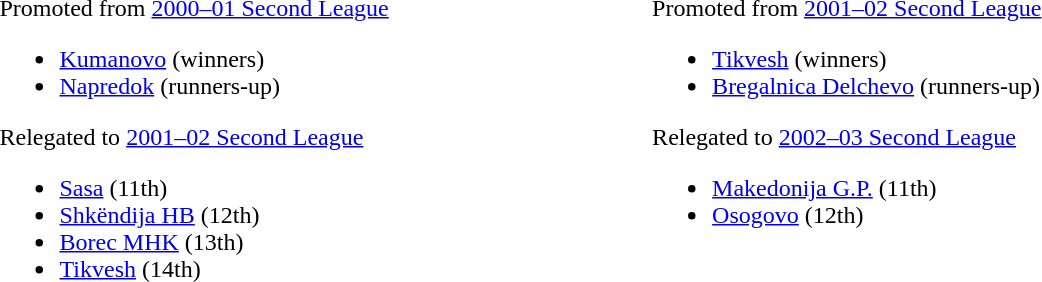<table style="border:0;width:69%;">
<tr style="vertical-align:top;">
<td><br>Promoted from <a href='#'>2000–01 Second League</a><ul><li><a href='#'>Kumanovo</a> (winners)</li><li><a href='#'>Napredok</a> (runners-up)</li></ul>Relegated to <a href='#'>2001–02 Second League</a><ul><li><a href='#'>Sasa</a> (11th)</li><li><a href='#'>Shkëndija HB</a> (12th)</li><li><a href='#'>Borec MHK</a> (13th)</li><li><a href='#'>Tikvesh</a> (14th)</li></ul></td>
<td><br>Promoted from <a href='#'>2001–02 Second League</a><ul><li><a href='#'>Tikvesh</a> (winners)</li><li><a href='#'>Bregalnica Delchevo</a> (runners-up)</li></ul>Relegated to <a href='#'>2002–03 Second League</a><ul><li><a href='#'>Makedonija G.P.</a> (11th)</li><li><a href='#'>Osogovo</a> (12th)</li></ul></td>
</tr>
</table>
